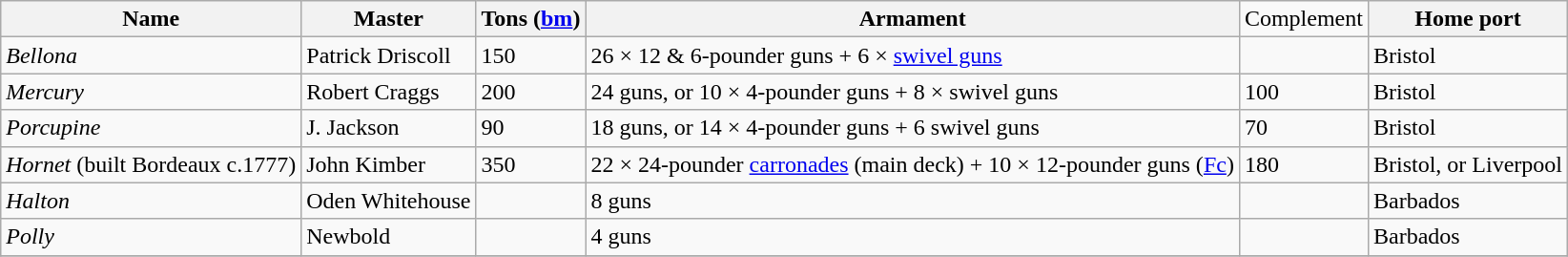<table class="wikitable sortable" border="1">
<tr>
<th>Name</th>
<th>Master</th>
<th>Tons (<a href='#'>bm</a>)</th>
<th>Armament</th>
<td>Complement</td>
<th>Home port</th>
</tr>
<tr>
<td><em>Bellona</em></td>
<td>Patrick Driscoll</td>
<td>150</td>
<td>26 × 12 & 6-pounder guns + 6 × <a href='#'>swivel guns</a></td>
<td></td>
<td>Bristol</td>
</tr>
<tr>
<td><em>Mercury</em></td>
<td>Robert Craggs</td>
<td>200</td>
<td>24 guns, or 10 × 4-pounder guns + 8 × swivel guns</td>
<td>100</td>
<td>Bristol</td>
</tr>
<tr>
<td><em>Porcupine</em></td>
<td>J. Jackson</td>
<td>90</td>
<td>18 guns, or 14 × 4-pounder guns + 6 swivel guns</td>
<td>70</td>
<td>Bristol</td>
</tr>
<tr>
<td><em>Hornet</em> (built Bordeaux c.1777)</td>
<td>John Kimber</td>
<td>350</td>
<td>22 × 24-pounder <a href='#'>carronades</a> (main deck) + 10 × 12-pounder guns (<a href='#'>Fc</a>)</td>
<td>180</td>
<td>Bristol, or Liverpool</td>
</tr>
<tr>
<td><em>Halton</em></td>
<td>Oden Whitehouse</td>
<td></td>
<td>8 guns</td>
<td></td>
<td>Barbados</td>
</tr>
<tr>
<td><em>Polly</em></td>
<td>Newbold</td>
<td></td>
<td>4 guns</td>
<td></td>
<td>Barbados</td>
</tr>
<tr>
</tr>
</table>
